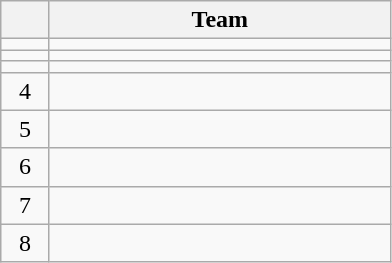<table class="wikitable" style="text-align:center">
<tr>
<th width=25></th>
<th width=220>Team</th>
</tr>
<tr>
<td></td>
<td align=left></td>
</tr>
<tr>
<td></td>
<td align=left></td>
</tr>
<tr>
<td></td>
<td align=left></td>
</tr>
<tr>
<td>4</td>
<td align=left></td>
</tr>
<tr>
<td>5</td>
<td align=left></td>
</tr>
<tr>
<td>6</td>
<td align=left></td>
</tr>
<tr>
<td>7</td>
<td align=left></td>
</tr>
<tr>
<td>8</td>
<td align=left></td>
</tr>
</table>
